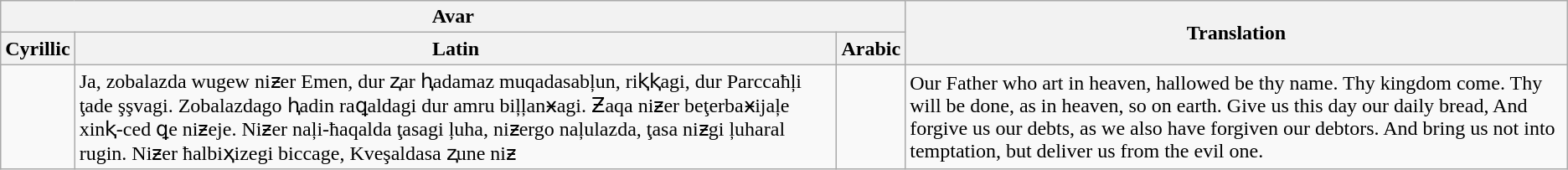<table class="wikitable">
<tr>
<th colspan="3">Avar</th>
<th rowspan="2">Translation</th>
</tr>
<tr>
<th>Cyrillic</th>
<th>Latin</th>
<th>Arabic</th>
</tr>
<tr>
<td></td>
<td>Ja, zobalazda wugew niƶer Emen, dur ⱬar ⱨadamaz muqadasabļun, riⱪⱪagi, dur Parccaħļi ţade şşvagi. Zobalazdago ⱨadin raꝗaldagi dur amru biļļanӿagi. Ƶaqa niƶer beţerbaӿijaļe xinⱪ-ced ꝗe niƶeje. Niƶer naļi-ħaqalda ţasagi ļuha, niƶergo naļulazda, ţasa niƶgi ļuharal rugin. Niƶer ħalbiҳizegi biccage, Kveşaldasa ⱬune niƶ</td>
<td></td>
<td>Our Father who art in heaven, hallowed be thy name. Thy kingdom come. Thy will be done, as in heaven, so on earth. Give us this day our daily bread, And forgive us our debts, as we also have forgiven our debtors. And bring us not into temptation, but deliver us from the evil one.</td>
</tr>
</table>
